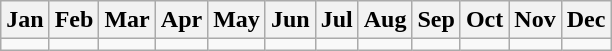<table class="wikitable">
<tr>
<th>Jan</th>
<th>Feb</th>
<th>Mar</th>
<th>Apr</th>
<th>May</th>
<th>Jun</th>
<th>Jul</th>
<th>Aug</th>
<th>Sep</th>
<th>Oct</th>
<th>Nov</th>
<th>Dec</th>
</tr>
<tr>
<td></td>
<td></td>
<td></td>
<td></td>
<td></td>
<td></td>
<td></td>
<td></td>
<td></td>
<td></td>
<td></td>
<td></td>
</tr>
</table>
